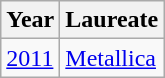<table class="wikitable">
<tr>
<th>Year</th>
<th>Laureate</th>
</tr>
<tr>
<td><a href='#'>2011</a></td>
<td><a href='#'>Metallica</a></td>
</tr>
</table>
